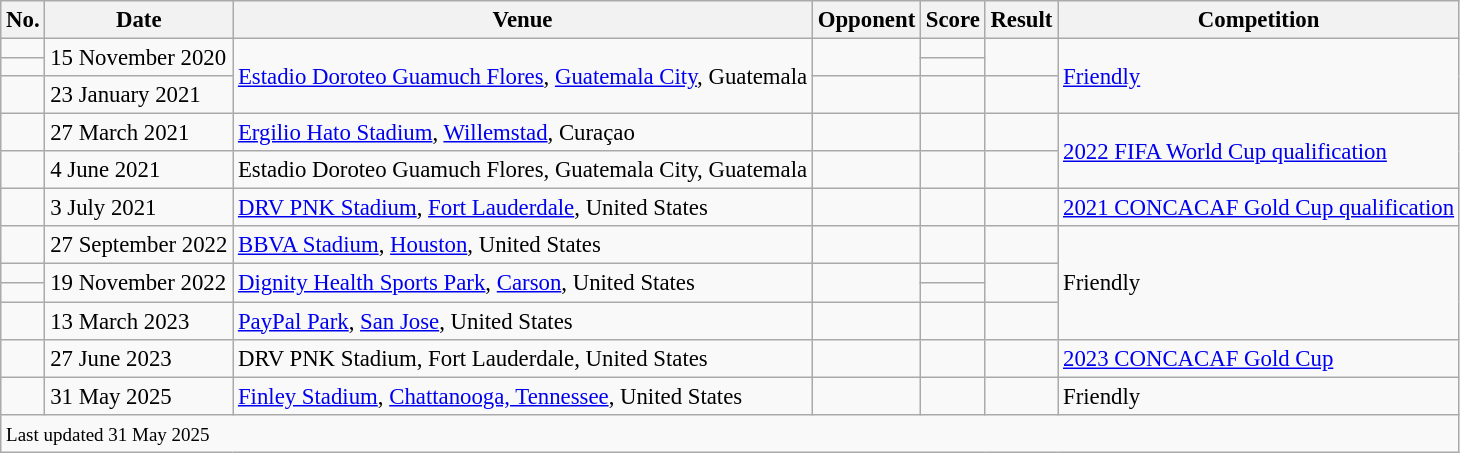<table class="wikitable" style="font-size:95%">
<tr>
<th>No.</th>
<th>Date</th>
<th>Venue</th>
<th>Opponent</th>
<th>Score</th>
<th>Result</th>
<th>Competition</th>
</tr>
<tr>
<td></td>
<td rowspan=2>15 November 2020</td>
<td rowspan=3><a href='#'>Estadio Doroteo Guamuch Flores</a>, <a href='#'>Guatemala City</a>, Guatemala</td>
<td rowspan=2></td>
<td></td>
<td rowspan=2></td>
<td rowspan=3><a href='#'>Friendly</a></td>
</tr>
<tr>
<td></td>
<td></td>
</tr>
<tr>
<td></td>
<td>23 January 2021</td>
<td></td>
<td></td>
<td></td>
</tr>
<tr>
<td></td>
<td>27 March 2021</td>
<td><a href='#'>Ergilio Hato Stadium</a>, <a href='#'>Willemstad</a>, Curaçao</td>
<td></td>
<td></td>
<td></td>
<td rowspan=2><a href='#'>2022 FIFA World Cup qualification</a></td>
</tr>
<tr>
<td></td>
<td>4 June 2021</td>
<td>Estadio Doroteo Guamuch Flores, Guatemala City, Guatemala</td>
<td></td>
<td></td>
<td></td>
</tr>
<tr>
<td></td>
<td>3 July 2021</td>
<td><a href='#'>DRV PNK Stadium</a>, <a href='#'>Fort Lauderdale</a>, United States</td>
<td></td>
<td></td>
<td></td>
<td><a href='#'>2021 CONCACAF Gold Cup qualification</a></td>
</tr>
<tr>
<td></td>
<td>27 September 2022</td>
<td><a href='#'>BBVA Stadium</a>, <a href='#'>Houston</a>, United States</td>
<td></td>
<td></td>
<td></td>
<td rowspan=4>Friendly</td>
</tr>
<tr>
<td></td>
<td rowspan=2>19 November 2022</td>
<td rowspan=2><a href='#'>Dignity Health Sports Park</a>, <a href='#'>Carson</a>, United States</td>
<td rowspan=2></td>
<td></td>
<td rowspan=2></td>
</tr>
<tr>
<td></td>
<td></td>
</tr>
<tr>
<td></td>
<td>13 March 2023</td>
<td><a href='#'>PayPal Park</a>, <a href='#'>San Jose</a>, United States</td>
<td></td>
<td></td>
<td></td>
</tr>
<tr>
<td></td>
<td>27 June 2023</td>
<td>DRV PNK Stadium, Fort Lauderdale, United States</td>
<td></td>
<td></td>
<td></td>
<td><a href='#'>2023 CONCACAF Gold Cup</a></td>
</tr>
<tr>
<td></td>
<td>31 May 2025</td>
<td><a href='#'>Finley Stadium</a>, <a href='#'>Chattanooga, Tennessee</a>, United States</td>
<td></td>
<td></td>
<td></td>
<td>Friendly</td>
</tr>
<tr>
<td colspan="10"><small>Last updated 31 May 2025</small></td>
</tr>
</table>
